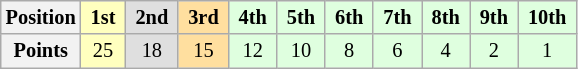<table class="wikitable" style="font-size:85%; text-align:center">
<tr>
<th>Position</th>
<td style="background:#ffffbf;"> <strong>1st</strong> </td>
<td style="background:#dfdfdf;"> <strong>2nd</strong> </td>
<td style="background:#ffdf9f;"> <strong>3rd</strong> </td>
<td style="background:#dfffdf;"> <strong>4th</strong> </td>
<td style="background:#dfffdf;"> <strong>5th</strong> </td>
<td style="background:#dfffdf;"> <strong>6th</strong> </td>
<td style="background:#dfffdf;"> <strong>7th</strong> </td>
<td style="background:#dfffdf;"> <strong>8th</strong> </td>
<td style="background:#dfffdf;"> <strong>9th</strong> </td>
<td style="background:#dfffdf;"> <strong>10th</strong> </td>
</tr>
<tr>
<th>Points</th>
<td style="background:#ffffbf;">25</td>
<td style="background:#dfdfdf;">18</td>
<td style="background:#ffdf9f;">15</td>
<td style="background:#dfffdf;">12</td>
<td style="background:#dfffdf;">10</td>
<td style="background:#dfffdf;">8</td>
<td style="background:#dfffdf;">6</td>
<td style="background:#dfffdf;">4</td>
<td style="background:#dfffdf;">2</td>
<td style="background:#dfffdf;">1</td>
</tr>
</table>
